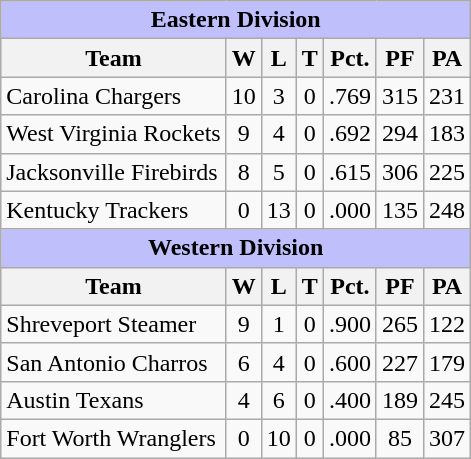<table class="wikitable">
<tr style="background:#bfbffb;">
<td colspan="7" style="text-align:center;"><strong>Eastern Division</strong></td>
</tr>
<tr style="background:#efefef;">
<th>Team</th>
<th>W</th>
<th>L</th>
<th>T</th>
<th>Pct.</th>
<th>PF</th>
<th>PA</th>
</tr>
<tr align="center">
<td align="left">Carolina Chargers</td>
<td>10</td>
<td>3</td>
<td>0</td>
<td>.769</td>
<td>315</td>
<td>231</td>
</tr>
<tr align="center">
<td align="left">West Virginia Rockets</td>
<td>9</td>
<td>4</td>
<td>0</td>
<td>.692</td>
<td>294</td>
<td>183</td>
</tr>
<tr align="center">
<td align="left">Jacksonville Firebirds</td>
<td>8</td>
<td>5</td>
<td>0</td>
<td>.615</td>
<td>306</td>
<td>225</td>
</tr>
<tr align="center">
<td align="left">Kentucky Trackers</td>
<td>0</td>
<td>13</td>
<td>0</td>
<td>.000</td>
<td>135</td>
<td>248</td>
</tr>
<tr style="background:#bfbffb;">
<td colspan="7" style="text-align:center;"><strong>Western Division</strong></td>
</tr>
<tr style="background:#efefef;">
<th>Team</th>
<th>W</th>
<th>L</th>
<th>T</th>
<th>Pct.</th>
<th>PF</th>
<th>PA</th>
</tr>
<tr align="center">
<td align="left">Shreveport Steamer</td>
<td>9</td>
<td>1</td>
<td>0</td>
<td>.900</td>
<td>265</td>
<td>122</td>
</tr>
<tr align="center">
<td align="left">San Antonio Charros</td>
<td>6</td>
<td>4</td>
<td>0</td>
<td>.600</td>
<td>227</td>
<td>179</td>
</tr>
<tr align="center">
<td align="left">Austin Texans</td>
<td>4</td>
<td>6</td>
<td>0</td>
<td>.400</td>
<td>189</td>
<td>245</td>
</tr>
<tr align="center">
<td align="left">Fort Worth Wranglers</td>
<td>0</td>
<td>10</td>
<td>0</td>
<td>.000</td>
<td>85</td>
<td>307</td>
</tr>
</table>
